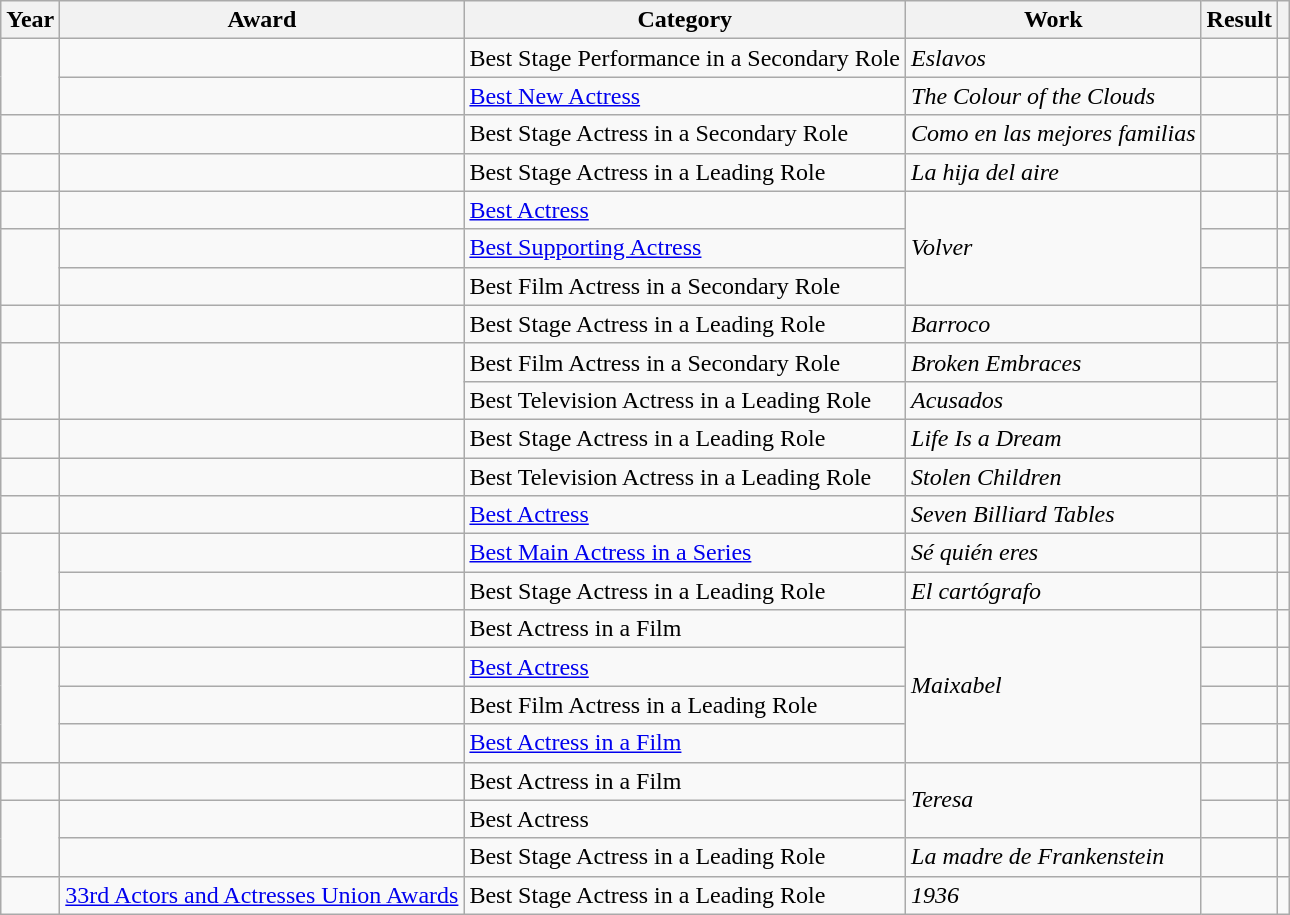<table class="wikitable sortable plainrowheaders">
<tr>
<th>Year</th>
<th>Award</th>
<th>Category</th>
<th>Work</th>
<th>Result</th>
<th scope="col" class="unsortable"></th>
</tr>
<tr>
<td rowspan = "2"></td>
<td></td>
<td>Best Stage Performance in a Secondary Role</td>
<td><em>Eslavos</em></td>
<td></td>
<td></td>
</tr>
<tr>
<td></td>
<td><a href='#'>Best New Actress</a></td>
<td><em>The Colour of the Clouds</em></td>
<td></td>
<td></td>
</tr>
<tr>
<td></td>
<td></td>
<td>Best Stage Actress in a Secondary Role</td>
<td><em>Como en las mejores familias</em></td>
<td></td>
<td></td>
</tr>
<tr>
<td></td>
<td></td>
<td>Best Stage Actress in a Leading Role</td>
<td><em>La hija del aire</em></td>
<td></td>
<td></td>
</tr>
<tr>
<td></td>
<td></td>
<td><a href='#'>Best Actress</a></td>
<td rowspan = "3"><em>Volver</em></td>
<td></td>
<td></td>
</tr>
<tr>
<td rowspan = "2"></td>
<td></td>
<td><a href='#'>Best Supporting Actress</a></td>
<td></td>
<td></td>
</tr>
<tr>
<td></td>
<td>Best Film Actress in a Secondary Role</td>
<td></td>
<td></td>
</tr>
<tr>
<td></td>
<td></td>
<td>Best Stage Actress in a Leading Role</td>
<td><em>Barroco</em></td>
<td></td>
<td></td>
</tr>
<tr>
<td rowspan = "2"></td>
<td rowspan = "2"></td>
<td>Best Film Actress in a Secondary Role</td>
<td><em>Broken Embraces</em></td>
<td></td>
<td rowspan = "2"></td>
</tr>
<tr>
<td>Best Television Actress in a Leading Role</td>
<td><em>Acusados</em></td>
<td></td>
</tr>
<tr>
<td></td>
<td></td>
<td>Best Stage Actress in a Leading Role</td>
<td><em>Life Is a Dream</em></td>
<td></td>
<td></td>
</tr>
<tr>
<td></td>
<td></td>
<td>Best Television Actress in a Leading Role</td>
<td><em>Stolen Children</em></td>
<td></td>
<td></td>
</tr>
<tr>
<td></td>
<td></td>
<td><a href='#'>Best Actress</a></td>
<td><em>Seven Billiard Tables</em></td>
<td></td>
<td></td>
</tr>
<tr>
<td rowspan = "2"></td>
<td></td>
<td><a href='#'>Best Main Actress in a Series</a></td>
<td><em>Sé quién eres</em></td>
<td></td>
<td></td>
</tr>
<tr>
<td></td>
<td>Best Stage Actress in a Leading Role</td>
<td><em>El cartógrafo</em></td>
<td></td>
<td></td>
</tr>
<tr>
<td></td>
<td></td>
<td>Best Actress in a Film</td>
<td rowspan = "4"><em>Maixabel</em></td>
<td></td>
<td></td>
</tr>
<tr>
<td rowspan = "3"></td>
<td></td>
<td><a href='#'>Best Actress</a></td>
<td></td>
<td></td>
</tr>
<tr>
<td></td>
<td>Best Film Actress in a Leading Role</td>
<td></td>
<td></td>
</tr>
<tr>
<td></td>
<td><a href='#'>Best Actress in a Film</a></td>
<td></td>
<td></td>
</tr>
<tr>
<td></td>
<td></td>
<td>Best Actress in a Film</td>
<td rowspan = "2"><em>Teresa</em></td>
<td></td>
<td></td>
</tr>
<tr>
<td rowspan = "2"></td>
<td></td>
<td>Best Actress</td>
<td></td>
<td></td>
</tr>
<tr>
<td></td>
<td>Best Stage Actress in a Leading Role</td>
<td><em>La madre de Frankenstein</em></td>
<td></td>
<td></td>
</tr>
<tr>
<td></td>
<td><a href='#'>33rd Actors and Actresses Union Awards</a></td>
<td>Best Stage Actress in a Leading Role</td>
<td><em>1936</em></td>
<td></td>
<td></td>
</tr>
</table>
